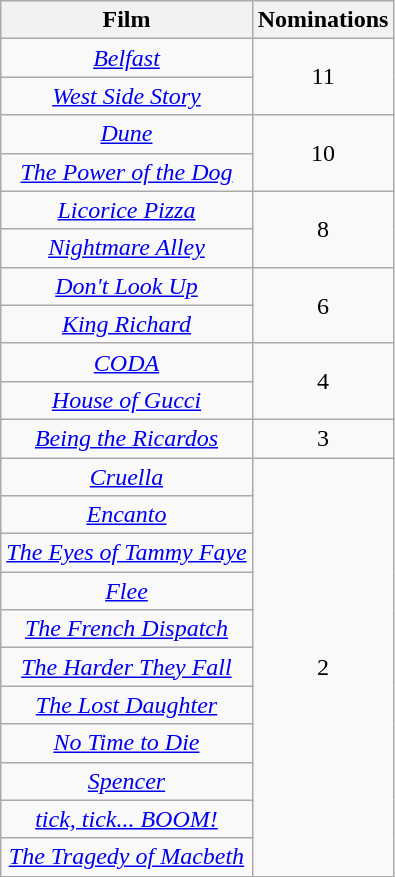<table class="wikitable" rowspan="2" style="text-align:center" background: #f6e39c;>
<tr>
<th scope="col" style="text-align:center">Film</th>
<th scope="col" style="width:55px">Nominations</th>
</tr>
<tr>
<td><em><a href='#'>Belfast</a></em></td>
<td rowspan=2 style="text-align:center">11</td>
</tr>
<tr>
<td><em><a href='#'>West Side Story</a></em></td>
</tr>
<tr>
<td><em><a href='#'>Dune</a></em></td>
<td rowspan=2 style="text-align:center">10</td>
</tr>
<tr>
<td><em><a href='#'>The Power of the Dog</a></em></td>
</tr>
<tr>
<td><em><a href='#'>Licorice Pizza</a></em></td>
<td rowspan=2 style="text-align:center">8</td>
</tr>
<tr>
<td><em><a href='#'>Nightmare Alley</a></em></td>
</tr>
<tr>
<td><em><a href='#'>Don't Look Up</a></em></td>
<td rowspan=2 style="text-align:center">6</td>
</tr>
<tr>
<td><em><a href='#'>King Richard</a></em></td>
</tr>
<tr>
<td><em><a href='#'>CODA</a></em></td>
<td rowspan=2 style="text-align:center">4</td>
</tr>
<tr>
<td><em><a href='#'>House of Gucci</a></em></td>
</tr>
<tr>
<td><em><a href='#'>Being the Ricardos</a></em></td>
<td style="text-align:center">3</td>
</tr>
<tr>
<td><em><a href='#'>Cruella</a></em></td>
<td rowspan=11 style="text-align:center">2</td>
</tr>
<tr>
<td><em><a href='#'>Encanto</a></em></td>
</tr>
<tr>
<td><em><a href='#'>The Eyes of Tammy Faye</a></em></td>
</tr>
<tr>
<td><em><a href='#'>Flee</a></em></td>
</tr>
<tr>
<td><em><a href='#'>The French Dispatch</a></em></td>
</tr>
<tr>
<td><em><a href='#'>The Harder They Fall</a></em></td>
</tr>
<tr>
<td><em><a href='#'>The Lost Daughter</a></em></td>
</tr>
<tr>
<td><em><a href='#'>No Time to Die</a></em></td>
</tr>
<tr>
<td><em><a href='#'>Spencer</a></em></td>
</tr>
<tr>
<td><em><a href='#'>tick, tick... BOOM!</a></em></td>
</tr>
<tr>
<td><em><a href='#'>The Tragedy of Macbeth</a></em></td>
</tr>
</table>
